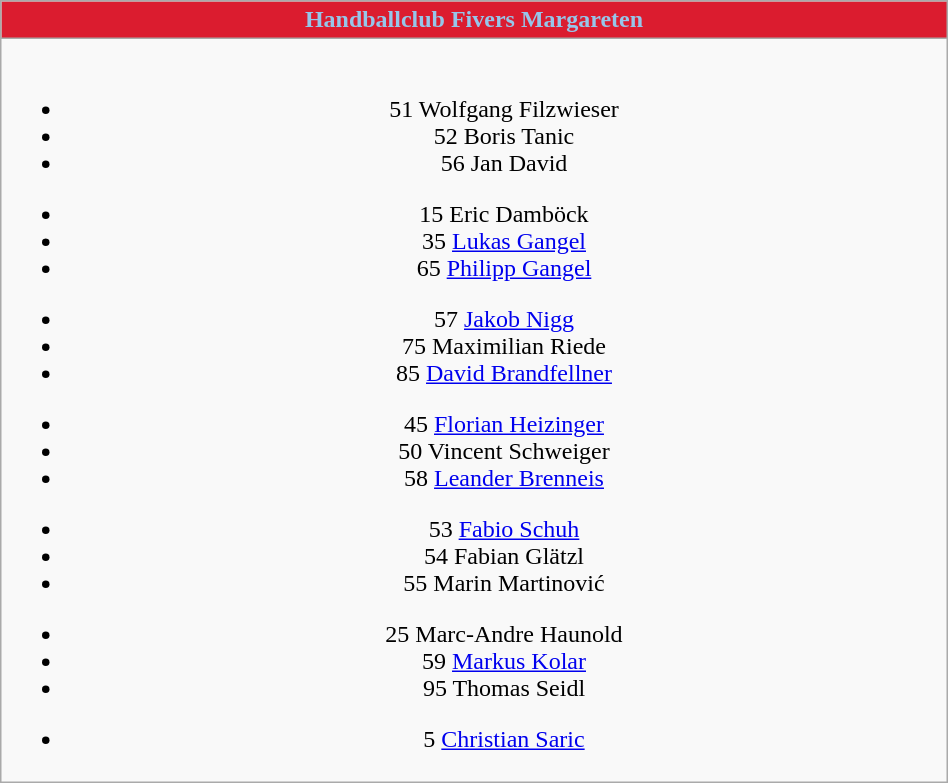<table class="wikitable" style="font-size:100%; text-align:center; width:50%">
<tr>
<th colspan=5 style="background-color:#DB1C2F;color:#96C6EA;text-align:center;">Handballclub Fivers Margareten</th>
</tr>
<tr>
<td><br>
<ul><li>51  Wolfgang Filzwieser</li><li>52  Boris Tanic</li><li>56  Jan David</li></ul><ul><li>15  Eric Damböck</li><li>35  <a href='#'>Lukas Gangel</a></li><li>65  <a href='#'>Philipp Gangel</a></li></ul><ul><li>57  <a href='#'>Jakob Nigg</a></li><li>75  Maximilian Riede</li><li>85  <a href='#'>David Brandfellner</a></li></ul><ul><li>45  <a href='#'>Florian Heizinger</a></li><li>50  Vincent Schweiger</li><li>58  <a href='#'>Leander Brenneis</a></li></ul><ul><li>53  <a href='#'>Fabio Schuh</a></li><li>54  Fabian Glätzl</li><li>55  Marin Martinović</li></ul><ul><li>25  Marc-Andre Haunold</li><li>59  <a href='#'>Markus Kolar</a></li><li>95  Thomas Seidl</li></ul><ul><li>5  <a href='#'>Christian Saric</a></li></ul></td>
</tr>
</table>
